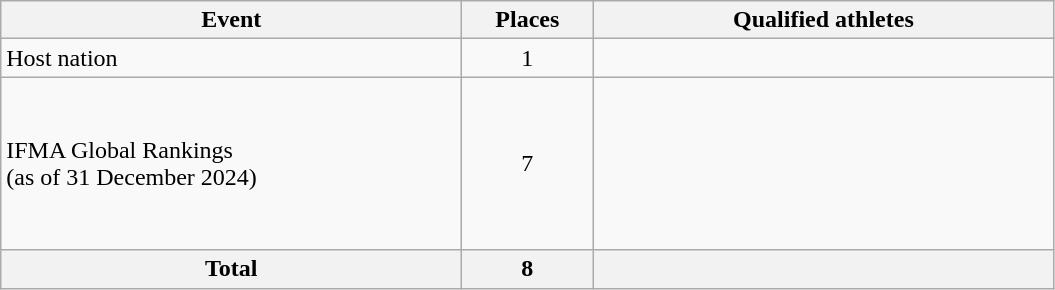<table class="wikitable">
<tr>
<th width=300>Event</th>
<th width=80>Places</th>
<th width=300>Qualified athletes</th>
</tr>
<tr>
<td>Host nation</td>
<td align="center">1</td>
<td></td>
</tr>
<tr>
<td>IFMA Global Rankings<br>(as of 31 December 2024)</td>
<td align="center">7</td>
<td><br><br><br><br><br><br></td>
</tr>
<tr>
<th>Total</th>
<th>8</th>
<th></th>
</tr>
</table>
